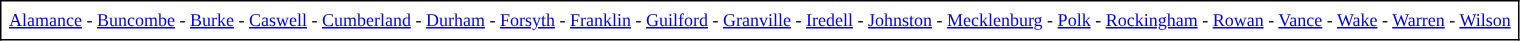<table border="1" cellspacing="0" cellpadding="5" rules="all" style="margin:1em 1em 1em 0; border-collapse:collapse; font-size:75%;">
<tr>
<td><a href='#'>Alamance</a> - <a href='#'>Buncombe</a> - <a href='#'>Burke</a> - <a href='#'>Caswell</a> - <a href='#'>Cumberland</a> - <a href='#'>Durham</a> - <a href='#'>Forsyth</a> - <a href='#'>Franklin</a> - <a href='#'>Guilford</a> - <a href='#'>Granville</a> - <a href='#'>Iredell</a> - <a href='#'>Johnston</a> - <a href='#'>Mecklenburg</a> - <a href='#'>Polk</a> - <a href='#'>Rockingham</a> - <a href='#'>Rowan</a> - <a href='#'>Vance</a> - <a href='#'>Wake</a> - <a href='#'>Warren</a> - <a href='#'>Wilson</a></td>
</tr>
</table>
